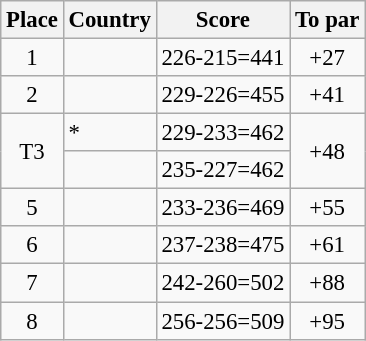<table class="wikitable" style="font-size:95%;">
<tr>
<th>Place</th>
<th>Country</th>
<th>Score</th>
<th>To par</th>
</tr>
<tr>
<td align=center>1</td>
<td></td>
<td>226-215=441</td>
<td align=center>+27</td>
</tr>
<tr>
<td align=center>2</td>
<td></td>
<td>229-226=455</td>
<td align="center">+41</td>
</tr>
<tr>
<td rowspan="2" align=center>T3</td>
<td>*</td>
<td>229-233=462</td>
<td rowspan="2" align="center">+48</td>
</tr>
<tr>
<td></td>
<td>235-227=462</td>
</tr>
<tr>
<td align=center>5</td>
<td></td>
<td>233-236=469</td>
<td align=center>+55</td>
</tr>
<tr>
<td align=center>6</td>
<td></td>
<td>237-238=475</td>
<td align=center>+61</td>
</tr>
<tr>
<td align=center>7</td>
<td></td>
<td>242-260=502</td>
<td align=center>+88</td>
</tr>
<tr>
<td align=center>8</td>
<td></td>
<td>256-256=509</td>
<td align=center>+95</td>
</tr>
</table>
